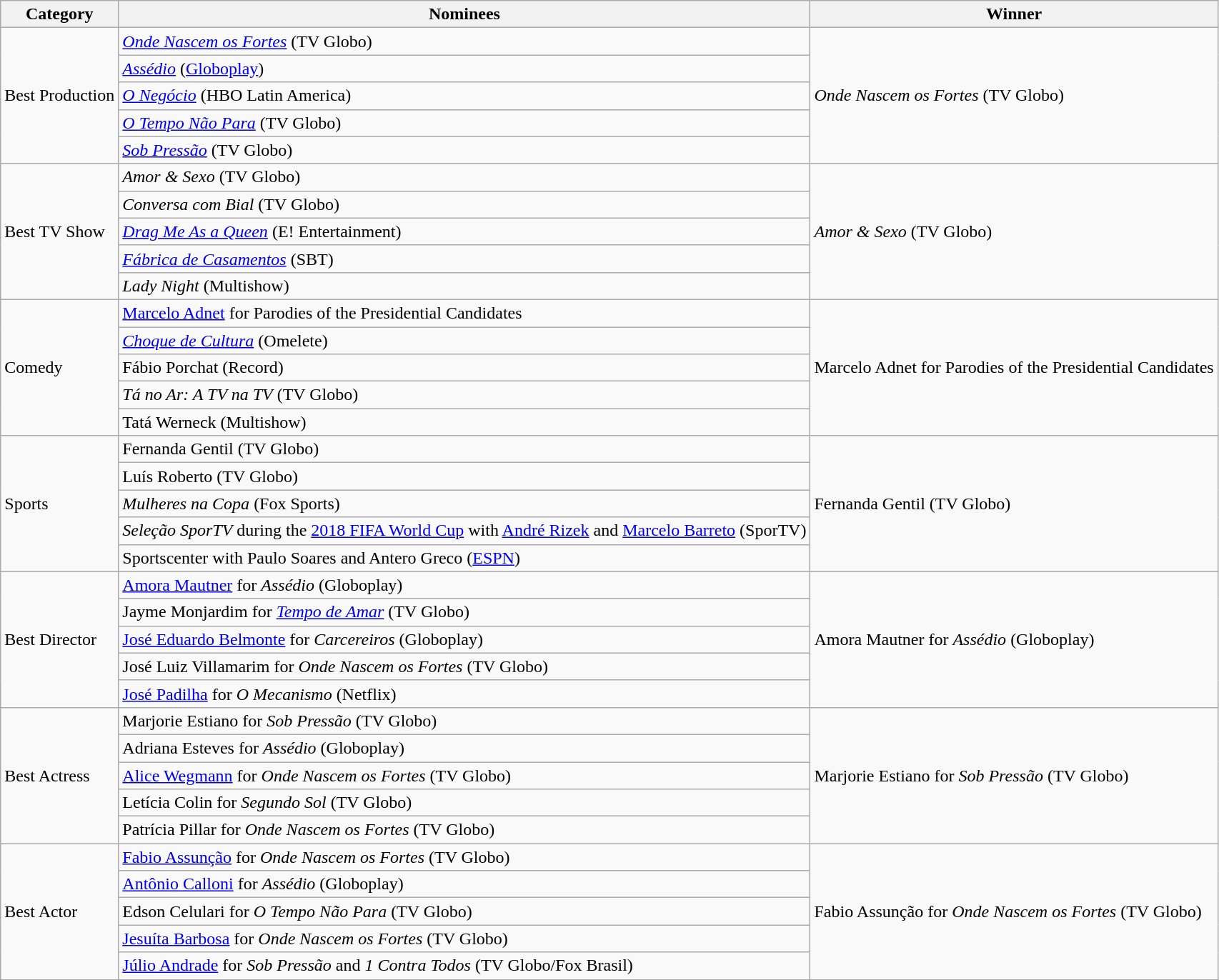<table class="wikitable">
<tr>
<th>Category</th>
<th>Nominees</th>
<th>Winner</th>
</tr>
<tr>
<td rowspan="5">Best Production</td>
<td><em><a href='#'>Onde Nascem os Fortes</a></em> (TV Globo)</td>
<td rowspan="5"><em>Onde Nascem os Fortes</em> (TV Globo)</td>
</tr>
<tr>
<td><em><a href='#'>Assédio</a></em> (<a href='#'>Globoplay</a>)</td>
</tr>
<tr>
<td><em><a href='#'>O Negócio</a></em> (HBO Latin America)</td>
</tr>
<tr>
<td><em><a href='#'>O Tempo Não Para</a></em> (TV Globo)</td>
</tr>
<tr>
<td><em><a href='#'>Sob Pressão</a></em> (TV Globo)</td>
</tr>
<tr>
<td rowspan="5">Best TV Show</td>
<td><em>Amor & Sexo</em> (TV Globo)</td>
<td rowspan="5"><em>Amor & Sexo</em> (TV Globo)</td>
</tr>
<tr>
<td><em>Conversa com Bial</em> (TV Globo)</td>
</tr>
<tr>
<td><em><a href='#'>Drag Me As a Queen</a></em> (E! Entertainment)</td>
</tr>
<tr>
<td><em><a href='#'>Fábrica de Casamentos</a></em> (SBT)</td>
</tr>
<tr>
<td><em>Lady Night</em> (Multishow)</td>
</tr>
<tr>
<td rowspan="5">Comedy</td>
<td><a href='#'>Marcelo Adnet</a> for Parodies of the Presidential Candidates</td>
<td rowspan="5">Marcelo Adnet for Parodies of the Presidential Candidates</td>
</tr>
<tr>
<td><em><a href='#'>Choque de Cultura</a></em> (Omelete)</td>
</tr>
<tr>
<td>Fábio Porchat (Record)</td>
</tr>
<tr>
<td><em>Tá no Ar: A TV na TV</em> (TV Globo)</td>
</tr>
<tr>
<td>Tatá Werneck (Multishow)</td>
</tr>
<tr>
<td rowspan="5">Sports</td>
<td>Fernanda Gentil (TV Globo)</td>
<td rowspan="5">Fernanda Gentil (TV Globo)</td>
</tr>
<tr>
<td>Luís Roberto (TV Globo)</td>
</tr>
<tr>
<td><em>Mulheres na Copa</em> (Fox Sports)</td>
</tr>
<tr>
<td><em>Seleção SporTV</em> during the <a href='#'>2018 FIFA World Cup</a> with <a href='#'>André Rizek</a> and <a href='#'>Marcelo Barreto</a> (SporTV)</td>
</tr>
<tr>
<td>Sportscenter with Paulo Soares and Antero Greco (<a href='#'>ESPN</a>)</td>
</tr>
<tr>
<td rowspan="5">Best Director</td>
<td><a href='#'>Amora Mautner</a> for <em>Assédio</em> (Globoplay)</td>
<td rowspan="5">Amora Mautner for <em>Assédio</em> (Globoplay)</td>
</tr>
<tr>
<td>Jayme Monjardim for <em><a href='#'>Tempo de Amar</a></em> (TV Globo)</td>
</tr>
<tr>
<td><a href='#'>José Eduardo Belmonte</a> for <em>Carcereiros</em> (Globoplay)</td>
</tr>
<tr>
<td>José Luiz Villamarim for <em>Onde Nascem os Fortes</em> (TV Globo)</td>
</tr>
<tr>
<td><a href='#'>José Padilha</a> for <em>O Mecanismo</em> (Netflix)</td>
</tr>
<tr>
<td rowspan="5">Best Actress</td>
<td>Marjorie Estiano for <em>Sob Pressão</em> (TV Globo)</td>
<td rowspan="5">Marjorie Estiano for <em>Sob Pressão</em> (TV Globo)</td>
</tr>
<tr>
<td>Adriana Esteves for <em>Assédio</em> (Globoplay)</td>
</tr>
<tr>
<td><a href='#'>Alice Wegmann</a> for <em>Onde Nascem os Fortes</em> (TV Globo)</td>
</tr>
<tr>
<td>Letícia Colin for <em>Segundo Sol</em> (TV Globo)</td>
</tr>
<tr>
<td>Patrícia Pillar for <em>Onde Nascem os Fortes</em> (TV Globo)</td>
</tr>
<tr>
<td rowspan="5">Best Actor</td>
<td><a href='#'>Fabio Assunção</a> for <em>Onde Nascem os Fortes</em> (TV Globo)</td>
<td rowspan="5">Fabio Assunção for <em>Onde Nascem os Fortes</em> (TV Globo)</td>
</tr>
<tr>
<td><a href='#'>Antônio Calloni</a> for <em>Assédio</em> (Globoplay)</td>
</tr>
<tr>
<td>Edson Celulari for <em>O Tempo Não Para</em> (TV Globo)</td>
</tr>
<tr>
<td><a href='#'>Jesuíta Barbosa</a> for <em>Onde Nascem os Fortes</em> (TV Globo)</td>
</tr>
<tr>
<td><a href='#'>Júlio Andrade</a> for <em>Sob Pressão</em> and <em>1 Contra Todos</em> (TV Globo/Fox Brasil)</td>
</tr>
</table>
